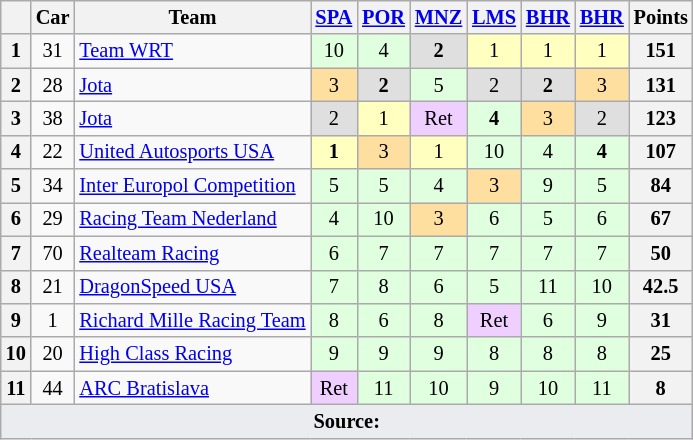<table class="wikitable" style="font-size:85%; text-align:center;">
<tr>
<th></th>
<th>Car</th>
<th>Team</th>
<th><a href='#'>SPA</a><br></th>
<th><a href='#'>POR</a><br></th>
<th><a href='#'>MNZ</a><br></th>
<th><a href='#'>LMS</a><br></th>
<th><a href='#'>BHR</a><br></th>
<th><a href='#'>BHR</a><br></th>
<th>Points</th>
</tr>
<tr>
<th>1</th>
<td>31</td>
<td align="left"> <a href='#'>Team WRT</a></td>
<td style="background:#dfffdf;">10</td>
<td style="background:#dfffdf;">4</td>
<td style="background:#dfdfdf;"><strong>2</strong></td>
<td style="background:#ffffbf;">1</td>
<td style="background:#ffffbf;">1</td>
<td style="background:#ffffbf;">1</td>
<th>151</th>
</tr>
<tr>
<th>2</th>
<td>28</td>
<td align=left> <a href='#'>Jota</a></td>
<td style="background:#ffdf9f;">3</td>
<td style="background:#dfdfdf;"><strong>2</strong></td>
<td style="background:#dfffdf;">5</td>
<td style="background:#dfdfdf;">2</td>
<td style="background:#dfdfdf;"><strong>2</strong></td>
<td style="background:#ffdf9f;">3</td>
<th>131</th>
</tr>
<tr>
<th>3</th>
<td>38</td>
<td align="left"> <a href='#'>Jota</a></td>
<td style="background:#dfdfdf;">2</td>
<td style="background:#ffffbf;">1</td>
<td style="background:#efcfff;">Ret</td>
<td style="background:#dfffdf;"><strong>4</strong></td>
<td style="background:#ffdf9f;">3</td>
<td style="background:#dfdfdf;">2</td>
<th>123</th>
</tr>
<tr>
<th>4</th>
<td>22</td>
<td align="left"> <a href='#'>United Autosports USA</a></td>
<td style="background:#ffffbf;"><strong>1</strong></td>
<td style="background:#ffdf9f;">3</td>
<td style="background:#ffffbf;">1</td>
<td style="background:#dfffdf;">10</td>
<td style="background:#dfffdf;">4</td>
<td style="background:#dfffdf;"><strong>4</strong></td>
<th>107</th>
</tr>
<tr>
<th>5</th>
<td>34</td>
<td align="left"> <a href='#'>Inter Europol Competition</a></td>
<td style="background:#dfffdf;">5</td>
<td style="background:#dfffdf;">5</td>
<td style="background:#dfffdf;">4</td>
<td style="background:#ffdf9f;">3</td>
<td style="background:#dfffdf;">9</td>
<td style="background:#dfffdf;">5</td>
<th>84</th>
</tr>
<tr>
<th>6</th>
<td>29</td>
<td align="left"> <a href='#'>Racing Team Nederland</a></td>
<td style="background:#dfffdf;">4</td>
<td style="background:#dfffdf;">10</td>
<td style="background:#ffdf9f;">3</td>
<td style="background:#dfffdf;">6</td>
<td style="background:#dfffdf;">5</td>
<td style="background:#dfffdf;">6</td>
<th>67</th>
</tr>
<tr>
<th>7</th>
<td>70</td>
<td align="left"> <a href='#'>Realteam Racing</a></td>
<td style="background:#dfffdf;">6</td>
<td style="background:#dfffdf;">7</td>
<td style="background:#dfffdf;">7</td>
<td style="background:#dfffdf;">7</td>
<td style="background:#dfffdf;">7</td>
<td style="background:#dfffdf;">7</td>
<th>50</th>
</tr>
<tr>
<th>8</th>
<td>21</td>
<td align="left"> <a href='#'>DragonSpeed USA</a></td>
<td style="background:#dfffdf;">7</td>
<td style="background:#dfffdf;">8</td>
<td style="background:#dfffdf;">6</td>
<td style="background:#dfffdf;">5</td>
<td style="background:#dfffdf;">11</td>
<td style="background:#dfffdf;">10</td>
<th>42.5</th>
</tr>
<tr>
<th>9</th>
<td>1</td>
<td align="left"> <a href='#'>Richard Mille Racing Team</a></td>
<td style="background:#dfffdf;">8</td>
<td style="background:#dfffdf;">6</td>
<td style="background:#dfffdf;">8</td>
<td style="background:#efcfff;">Ret</td>
<td style="background:#dfffdf;">6</td>
<td style="background:#dfffdf;">9</td>
<th>31</th>
</tr>
<tr>
<th>10</th>
<td>20</td>
<td align=left> <a href='#'>High Class Racing</a></td>
<td style="background:#dfffdf;">9</td>
<td style="background:#dfffdf;">9</td>
<td style="background:#dfffdf;">9</td>
<td style="background:#dfffdf;">8</td>
<td style="background:#dfffdf;">8</td>
<td style="background:#dfffdf;">8</td>
<th>25</th>
</tr>
<tr>
<th>11</th>
<td>44</td>
<td align=left> <a href='#'>ARC Bratislava</a></td>
<td style="background:#efcfff;">Ret</td>
<td style="background:#dfffdf;">11</td>
<td style="background:#dfffdf;">10</td>
<td style="background:#dfffdf;">9</td>
<td style="background:#dfffdf;">10</td>
<td style="background:#dfffdf;">11</td>
<th>8</th>
</tr>
<tr class="sortbottom">
<td colspan="11" style="background-color:#EAECF0;text-align:center"><strong>Source:</strong></td>
</tr>
</table>
